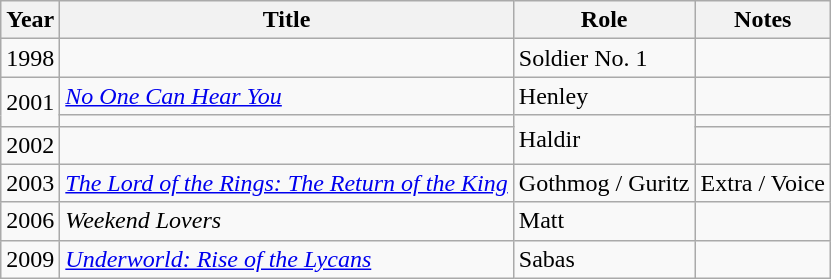<table class="wikitable sortable">
<tr>
<th>Year</th>
<th>Title</th>
<th>Role</th>
<th class="unsortable">Notes</th>
</tr>
<tr>
<td>1998</td>
<td><em></em></td>
<td>Soldier No. 1</td>
<td></td>
</tr>
<tr>
<td rowspan=2>2001</td>
<td><em><a href='#'>No One Can Hear You</a></em></td>
<td>Henley</td>
<td></td>
</tr>
<tr>
<td><em></em></td>
<td rowspan=2>Haldir</td>
<td></td>
</tr>
<tr>
<td>2002</td>
<td><em></em></td>
<td></td>
</tr>
<tr>
<td>2003</td>
<td><em><a href='#'>The Lord of the Rings: The Return of the King</a></em></td>
<td>Gothmog / Guritz</td>
<td>Extra / Voice</td>
</tr>
<tr>
<td>2006</td>
<td><em>Weekend Lovers</em></td>
<td>Matt</td>
<td></td>
</tr>
<tr>
<td>2009</td>
<td><em><a href='#'>Underworld: Rise of the Lycans</a></em></td>
<td>Sabas</td>
<td></td>
</tr>
</table>
